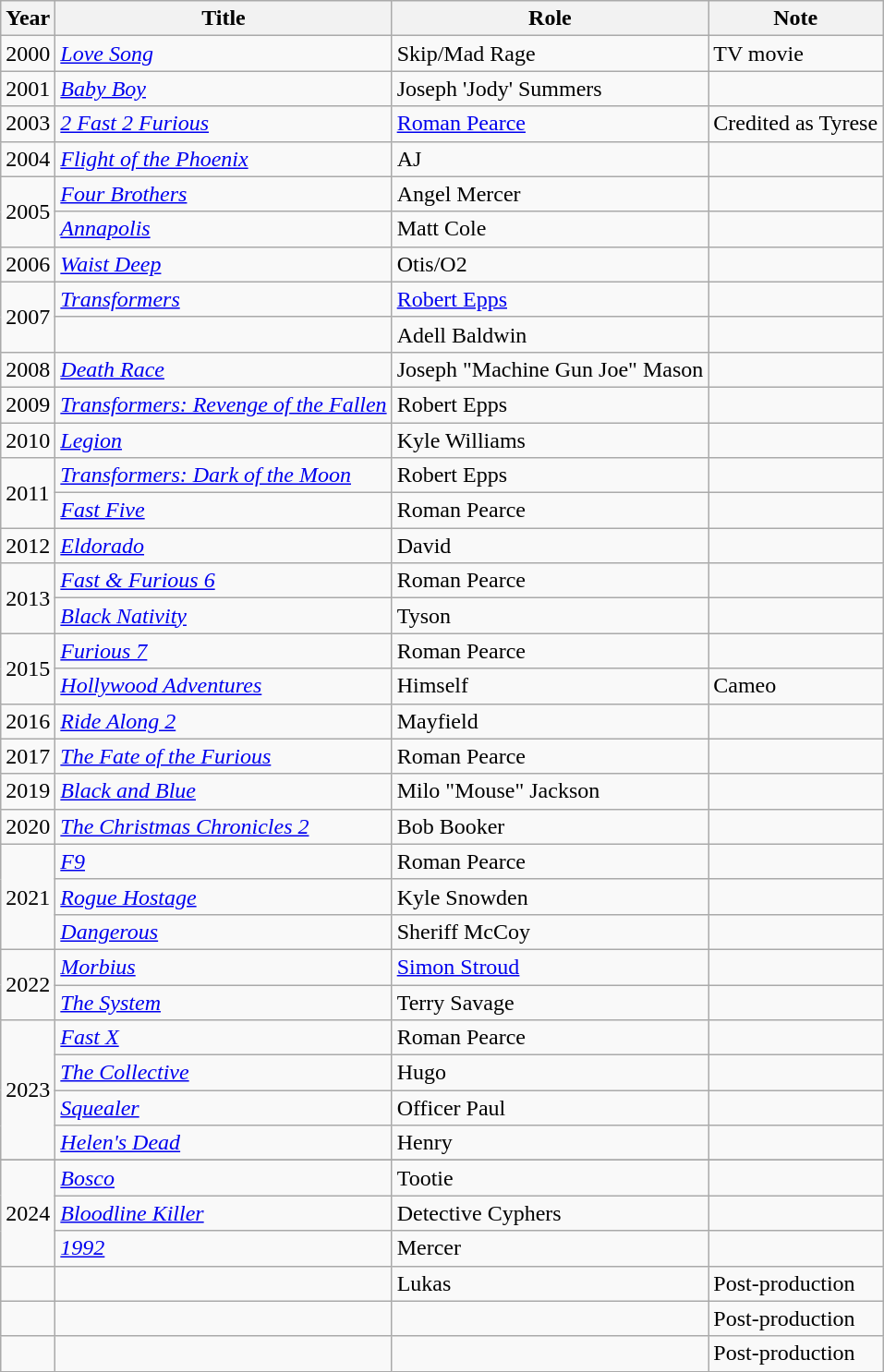<table class = "wikitable sortable">
<tr>
<th>Year</th>
<th>Title</th>
<th>Role</th>
<th>Note</th>
</tr>
<tr>
<td>2000</td>
<td><em><a href='#'>Love Song</a></em></td>
<td>Skip/Mad Rage</td>
<td>TV movie</td>
</tr>
<tr>
<td>2001</td>
<td><em><a href='#'>Baby Boy</a></em></td>
<td>Joseph 'Jody' Summers</td>
<td></td>
</tr>
<tr>
<td>2003</td>
<td><em><a href='#'>2 Fast 2 Furious</a></em></td>
<td><a href='#'>Roman Pearce</a></td>
<td>Credited as Tyrese</td>
</tr>
<tr>
<td>2004</td>
<td><em><a href='#'>Flight of the Phoenix</a></em></td>
<td>AJ</td>
<td></td>
</tr>
<tr>
<td rowspan="2">2005</td>
<td><em><a href='#'>Four Brothers</a></em></td>
<td>Angel Mercer</td>
<td></td>
</tr>
<tr>
<td><em><a href='#'>Annapolis</a></em></td>
<td>Matt Cole</td>
<td></td>
</tr>
<tr>
<td>2006</td>
<td><em><a href='#'>Waist Deep</a></em></td>
<td>Otis/O2</td>
<td></td>
</tr>
<tr>
<td rowspan="2">2007</td>
<td><em><a href='#'>Transformers</a></em></td>
<td><a href='#'>Robert Epps</a></td>
<td></td>
</tr>
<tr>
<td><em></em></td>
<td>Adell Baldwin</td>
<td></td>
</tr>
<tr>
<td>2008</td>
<td><em><a href='#'>Death Race</a></em></td>
<td>Joseph "Machine Gun Joe" Mason</td>
<td></td>
</tr>
<tr>
<td>2009</td>
<td><em><a href='#'>Transformers: Revenge of the Fallen</a></em></td>
<td>Robert Epps</td>
<td></td>
</tr>
<tr>
<td>2010</td>
<td><em><a href='#'>Legion</a></em></td>
<td>Kyle Williams</td>
<td></td>
</tr>
<tr>
<td rowspan="2">2011</td>
<td><em><a href='#'>Transformers: Dark of the Moon</a></em></td>
<td>Robert Epps</td>
<td></td>
</tr>
<tr>
<td><em><a href='#'>Fast Five</a></em></td>
<td>Roman Pearce</td>
<td></td>
</tr>
<tr>
<td>2012</td>
<td><em><a href='#'>Eldorado</a></em></td>
<td>David</td>
<td></td>
</tr>
<tr>
<td rowspan="2">2013</td>
<td><em><a href='#'>Fast & Furious 6</a></em></td>
<td>Roman Pearce</td>
<td></td>
</tr>
<tr>
<td><em><a href='#'>Black Nativity</a></em></td>
<td>Tyson</td>
<td></td>
</tr>
<tr>
<td rowspan="2">2015</td>
<td><em><a href='#'>Furious 7</a></em></td>
<td>Roman Pearce</td>
<td></td>
</tr>
<tr>
<td><em><a href='#'>Hollywood Adventures</a></em></td>
<td>Himself</td>
<td>Cameo</td>
</tr>
<tr>
<td>2016</td>
<td><em><a href='#'>Ride Along 2</a></em></td>
<td>Mayfield</td>
<td></td>
</tr>
<tr>
<td>2017</td>
<td><em><a href='#'>The Fate of the Furious</a></em></td>
<td>Roman Pearce</td>
<td></td>
</tr>
<tr>
<td>2019</td>
<td><em><a href='#'>Black and Blue</a></em></td>
<td>Milo "Mouse" Jackson</td>
<td></td>
</tr>
<tr>
<td>2020</td>
<td><em><a href='#'>The Christmas Chronicles 2</a></em></td>
<td>Bob Booker</td>
<td></td>
</tr>
<tr>
<td rowspan="3">2021</td>
<td><em><a href='#'>F9</a></em></td>
<td>Roman Pearce</td>
<td></td>
</tr>
<tr>
<td><em><a href='#'>Rogue Hostage</a></em></td>
<td>Kyle Snowden</td>
<td></td>
</tr>
<tr>
<td><em><a href='#'>Dangerous</a></em></td>
<td>Sheriff McCoy</td>
<td></td>
</tr>
<tr>
<td rowspan="2">2022</td>
<td><em><a href='#'>Morbius</a></em></td>
<td><a href='#'>Simon Stroud</a></td>
<td></td>
</tr>
<tr>
<td><em><a href='#'>The System</a></em></td>
<td>Terry Savage</td>
<td></td>
</tr>
<tr>
<td rowspan="4">2023</td>
<td><em><a href='#'>Fast X</a></em></td>
<td>Roman Pearce</td>
<td></td>
</tr>
<tr>
<td><em><a href='#'>The Collective</a></em></td>
<td>Hugo</td>
<td></td>
</tr>
<tr>
<td><em><a href='#'>Squealer</a></em></td>
<td>Officer Paul</td>
<td></td>
</tr>
<tr>
<td><em><a href='#'>Helen's Dead</a></em></td>
<td>Henry</td>
<td></td>
</tr>
<tr>
</tr>
<tr>
<td rowspan="3">2024</td>
<td><em><a href='#'>Bosco</a></em></td>
<td>Tootie</td>
<td></td>
</tr>
<tr>
<td><em><a href='#'>Bloodline Killer</a></em></td>
<td>Detective Cyphers</td>
<td></td>
</tr>
<tr>
<td><em><a href='#'>1992</a></em></td>
<td>Mercer</td>
<td></td>
</tr>
<tr>
<td></td>
<td></td>
<td>Lukas</td>
<td>Post-production</td>
</tr>
<tr>
<td></td>
<td></td>
<td></td>
<td>Post-production</td>
</tr>
<tr>
<td></td>
<td></td>
<td></td>
<td>Post-production</td>
</tr>
</table>
